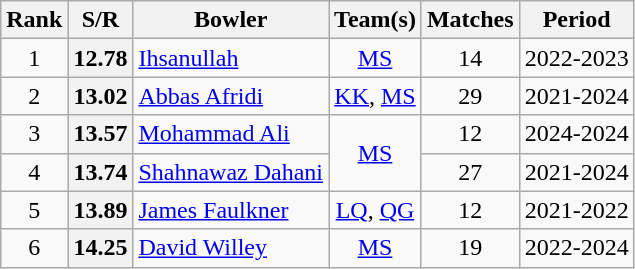<table class="wikitable" style="text-align:center;">
<tr>
<th>Rank</th>
<th>S/R</th>
<th>Bowler</th>
<th>Team(s)</th>
<th>Matches</th>
<th>Period</th>
</tr>
<tr>
<td>1</td>
<th>12.78</th>
<td style="text-align:left"><a href='#'>Ihsanullah</a></td>
<td><a href='#'>MS</a></td>
<td>14</td>
<td>2022-2023</td>
</tr>
<tr>
<td>2</td>
<th>13.02</th>
<td style="text-align:left"><a href='#'>Abbas Afridi</a></td>
<td><a href='#'>KK</a>, <a href='#'>MS</a></td>
<td>29</td>
<td>2021-2024</td>
</tr>
<tr>
<td>3</td>
<th>13.57</th>
<td style="text-align:left"><a href='#'>Mohammad Ali</a></td>
<td rowspan="2"><a href='#'>MS</a></td>
<td>12</td>
<td>2024-2024</td>
</tr>
<tr>
<td>4</td>
<th>13.74</th>
<td style="text-align:left"><a href='#'>Shahnawaz Dahani</a></td>
<td>27</td>
<td>2021-2024</td>
</tr>
<tr>
<td>5</td>
<th>13.89</th>
<td style="text-align:left"><a href='#'>James Faulkner</a></td>
<td><a href='#'>LQ</a>, <a href='#'>QG</a></td>
<td>12</td>
<td>2021-2022</td>
</tr>
<tr>
<td>6</td>
<th>14.25</th>
<td style="text-align:left"><a href='#'>David Willey</a></td>
<td><a href='#'>MS</a></td>
<td>19</td>
<td>2022-2024</td>
</tr>
</table>
